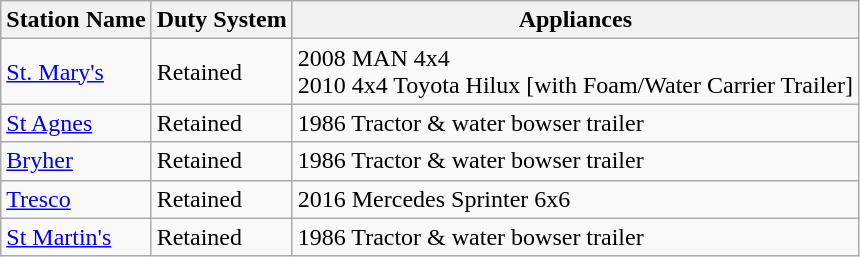<table class=wikitable>
<tr valign=bottom>
<th>Station Name</th>
<th>Duty System</th>
<th>Appliances</th>
</tr>
<tr>
<td><a href='#'>St. Mary's</a></td>
<td>Retained</td>
<td>2008 MAN 4x4<br>2010 4x4 Toyota Hilux [with Foam/Water Carrier Trailer]</td>
</tr>
<tr>
<td><a href='#'>St Agnes</a></td>
<td>Retained</td>
<td>1986 Tractor & water bowser trailer</td>
</tr>
<tr>
<td><a href='#'>Bryher</a></td>
<td>Retained</td>
<td>1986 Tractor & water bowser trailer</td>
</tr>
<tr>
<td><a href='#'>Tresco</a></td>
<td>Retained</td>
<td>2016 Mercedes Sprinter 6x6</td>
</tr>
<tr>
<td><a href='#'>St Martin's</a></td>
<td>Retained</td>
<td>1986 Tractor & water bowser trailer</td>
</tr>
</table>
